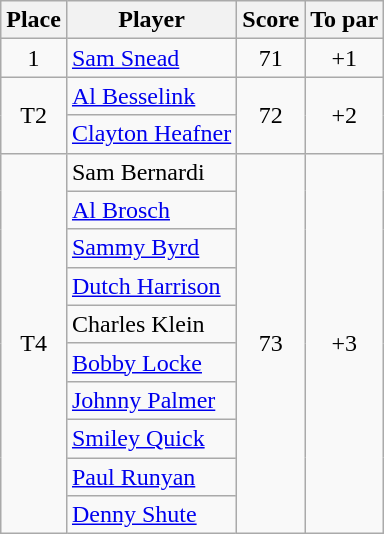<table class=wikitable>
<tr>
<th>Place</th>
<th>Player</th>
<th>Score</th>
<th>To par</th>
</tr>
<tr>
<td align=center>1</td>
<td> <a href='#'>Sam Snead</a></td>
<td align=center>71</td>
<td align=center>+1</td>
</tr>
<tr>
<td rowspan=2 align=center>T2</td>
<td> <a href='#'>Al Besselink</a></td>
<td rowspan=2 align=center>72</td>
<td rowspan=2 align=center>+2</td>
</tr>
<tr>
<td> <a href='#'>Clayton Heafner</a></td>
</tr>
<tr>
<td rowspan=10 align=center>T4</td>
<td> Sam Bernardi</td>
<td rowspan=10 align=center>73</td>
<td rowspan=10 align=center>+3</td>
</tr>
<tr>
<td> <a href='#'>Al Brosch</a></td>
</tr>
<tr>
<td> <a href='#'>Sammy Byrd</a></td>
</tr>
<tr>
<td> <a href='#'>Dutch Harrison</a></td>
</tr>
<tr>
<td> Charles Klein</td>
</tr>
<tr>
<td> <a href='#'>Bobby Locke</a></td>
</tr>
<tr>
<td> <a href='#'>Johnny Palmer</a></td>
</tr>
<tr>
<td> <a href='#'>Smiley Quick</a></td>
</tr>
<tr>
<td> <a href='#'>Paul Runyan</a></td>
</tr>
<tr>
<td> <a href='#'>Denny Shute</a></td>
</tr>
</table>
